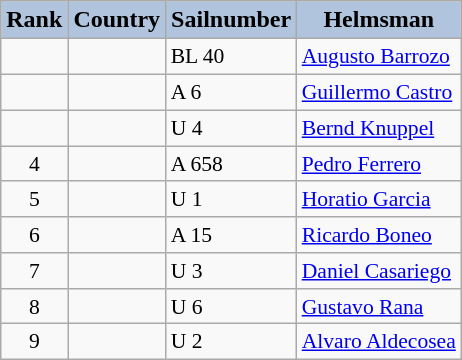<table class="wikitable">
<tr>
<th style="text-align:center;background-color:LightSteelBlue"><strong>Rank</strong></th>
<th style="text-align:center;background-color:LightSteelBlue"><strong>Country</strong></th>
<th style="text-align:center;background-color:LightSteelBlue"><strong>Sailnumber</strong></th>
<th style="text-align:center;background-color:LightSteelBlue"><strong>Helmsman</strong></th>
</tr>
<tr>
<td style="text-align:center; vertical-align:top; font-size:90%"></td>
<td style="vertical-align:top; font-size:90%"></td>
<td style="vertical-align:top; font-size:90%">BL 40</td>
<td style="vertical-align:top; font-size:90%"><a href='#'>Augusto Barrozo</a></td>
</tr>
<tr>
<td style="text-align:center; vertical-align:top; font-size:90%"></td>
<td style="vertical-align:top; font-size:90%"></td>
<td style="vertical-align:top; font-size:90%">A 6</td>
<td style="vertical-align:top; font-size:90%"><a href='#'>Guillermo Castro</a></td>
</tr>
<tr>
<td style="text-align:center; vertical-align:top; font-size:90%"></td>
<td style="vertical-align:top; font-size:90%"></td>
<td style="vertical-align:top; font-size:90%">U 4</td>
<td style="vertical-align:top; font-size:90%"><a href='#'>Bernd Knuppel</a></td>
</tr>
<tr>
<td style="text-align:center; vertical-align:top; font-size:90%">4</td>
<td style="vertical-align:top; font-size:90%"></td>
<td style="vertical-align:top; font-size:90%">A 658</td>
<td style="vertical-align:top; font-size:90%"><a href='#'>Pedro Ferrero</a></td>
</tr>
<tr>
<td style="text-align:center; vertical-align:top; font-size:90%">5</td>
<td style="vertical-align:top; font-size:90%"></td>
<td style="vertical-align:top; font-size:90%">U 1</td>
<td style="vertical-align:top; font-size:90%"><a href='#'>Horatio Garcia</a></td>
</tr>
<tr>
<td style="text-align:center; vertical-align:top; font-size:90%">6</td>
<td style="vertical-align:top; font-size:90%"></td>
<td style="vertical-align:top; font-size:90%">A 15</td>
<td style="vertical-align:top; font-size:90%"><a href='#'>Ricardo Boneo</a></td>
</tr>
<tr>
<td style="text-align:center; vertical-align:top; font-size:90%">7</td>
<td style="vertical-align:top; font-size:90%"></td>
<td style="vertical-align:top; font-size:90%">U 3</td>
<td style="vertical-align:top; font-size:90%"><a href='#'>Daniel Casariego</a></td>
</tr>
<tr>
<td style="text-align:center; vertical-align:top; font-size:90%">8</td>
<td style="vertical-align:top; font-size:90%"></td>
<td style="vertical-align:top; font-size:90%">U 6</td>
<td style="vertical-align:top; font-size:90%"><a href='#'>Gustavo Rana</a></td>
</tr>
<tr>
<td style="text-align:center; vertical-align:top; font-size:90%">9</td>
<td style="vertical-align:top; font-size:90%"></td>
<td style="vertical-align:top; font-size:90%">U 2</td>
<td style="vertical-align:top; font-size:90%"><a href='#'>Alvaro Aldecosea</a></td>
</tr>
</table>
